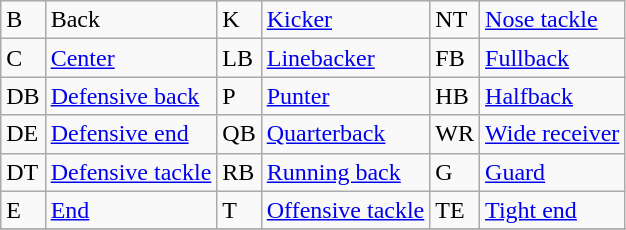<table class="wikitable">
<tr>
<td>B</td>
<td>Back</td>
<td>K</td>
<td><a href='#'>Kicker</a></td>
<td>NT</td>
<td><a href='#'>Nose tackle</a></td>
</tr>
<tr>
<td>C</td>
<td><a href='#'>Center</a></td>
<td>LB</td>
<td><a href='#'>Linebacker</a></td>
<td>FB</td>
<td><a href='#'>Fullback</a></td>
</tr>
<tr>
<td>DB</td>
<td><a href='#'>Defensive back</a></td>
<td>P</td>
<td><a href='#'>Punter</a></td>
<td>HB</td>
<td><a href='#'>Halfback</a></td>
</tr>
<tr>
<td>DE</td>
<td><a href='#'>Defensive end</a></td>
<td>QB</td>
<td><a href='#'>Quarterback</a></td>
<td>WR</td>
<td><a href='#'>Wide receiver</a></td>
</tr>
<tr>
<td>DT</td>
<td><a href='#'>Defensive tackle</a></td>
<td>RB</td>
<td><a href='#'>Running back</a></td>
<td>G</td>
<td><a href='#'>Guard</a></td>
</tr>
<tr>
<td>E</td>
<td><a href='#'>End</a></td>
<td>T</td>
<td><a href='#'>Offensive tackle</a></td>
<td>TE</td>
<td><a href='#'>Tight end</a></td>
</tr>
<tr>
</tr>
</table>
